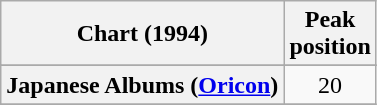<table class="wikitable sortable plainrowheaders">
<tr>
<th>Chart (1994)</th>
<th>Peak<br>position</th>
</tr>
<tr>
</tr>
<tr>
<th scope="row">Japanese Albums (<a href='#'>Oricon</a>)</th>
<td align="center">20</td>
</tr>
<tr>
</tr>
</table>
